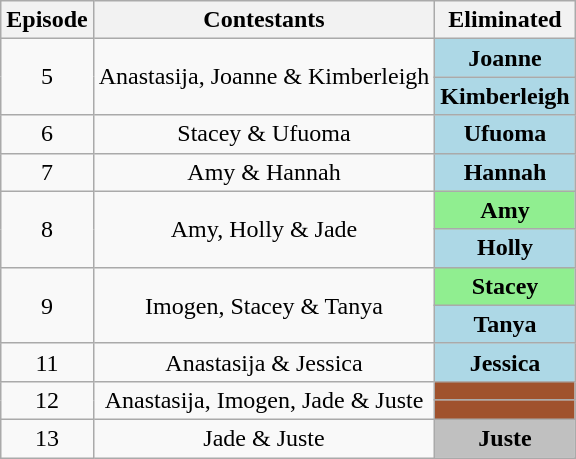<table class="wikitable" border="2" style="text-align:center">
<tr>
<th>Episode</th>
<th>Contestants</th>
<th>Eliminated</th>
</tr>
<tr>
<td rowspan="2">5</td>
<td rowspan="2">Anastasija, Joanne & Kimberleigh</td>
<td style="background:lightblue"><strong>Joanne</strong></td>
</tr>
<tr>
<td style="background:lightblue"><strong>Kimberleigh</strong></td>
</tr>
<tr>
<td>6</td>
<td>Stacey & Ufuoma</td>
<td style="background:lightblue"><strong>Ufuoma</strong></td>
</tr>
<tr>
<td>7</td>
<td>Amy & Hannah</td>
<td style="background:lightblue"><strong>Hannah</strong></td>
</tr>
<tr>
<td rowspan="2">8</td>
<td rowspan="2">Amy, Holly & Jade</td>
<td style="background:lightgreen"><strong>Amy</strong></td>
</tr>
<tr>
<td style="background:lightblue"><strong>Holly</strong></td>
</tr>
<tr>
<td rowspan="2">9</td>
<td rowspan="2">Imogen, Stacey & Tanya</td>
<td style="background:lightgreen"><strong>Stacey</strong></td>
</tr>
<tr>
<td style="background:lightblue"><strong>Tanya</strong></td>
</tr>
<tr>
<td>11</td>
<td>Anastasija & Jessica</td>
<td style="background:lightblue"><strong>Jessica</strong></td>
</tr>
<tr>
<td rowspan="2">12</td>
<td rowspan="2">Anastasija, Imogen, Jade & Juste</td>
<td style="background:sienna"><strong></strong></td>
</tr>
<tr>
<td style="background: sienna"><strong></strong></td>
</tr>
<tr>
<td>13</td>
<td>Jade & Juste</td>
<td style="background:silver"><strong>Juste</strong></td>
</tr>
</table>
